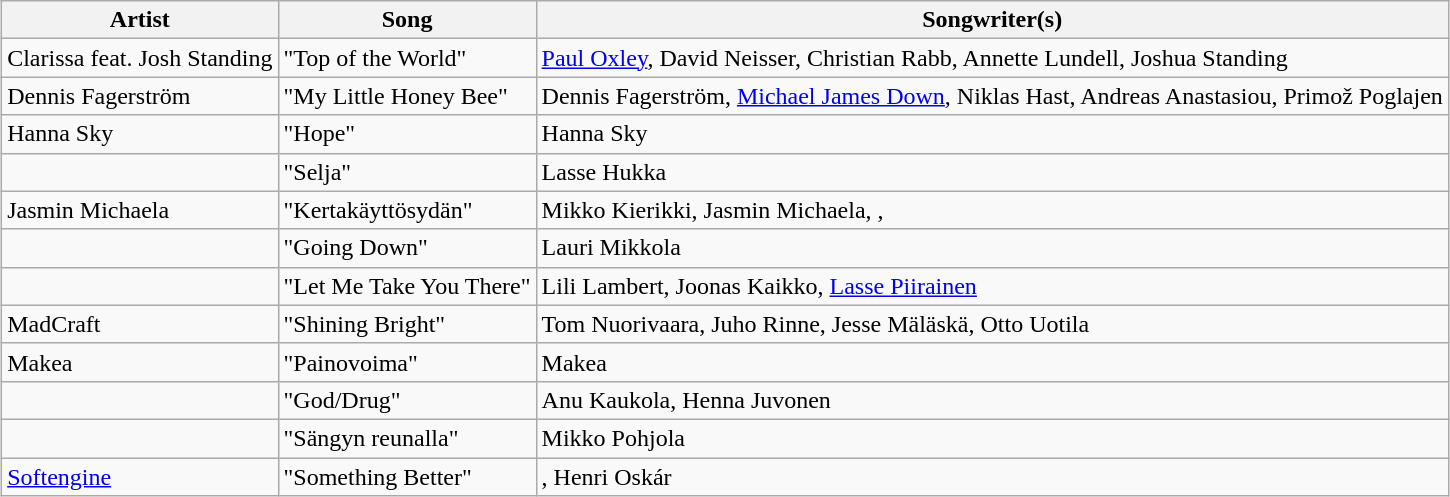<table class="sortable wikitable" style="margin: 1em auto 1em auto">
<tr>
<th>Artist</th>
<th>Song</th>
<th>Songwriter(s)</th>
</tr>
<tr>
<td>Clarissa feat. Josh Standing</td>
<td>"Top of the World"</td>
<td><a href='#'>Paul Oxley</a>, David Neisser, Christian Rabb, Annette Lundell, Joshua Standing</td>
</tr>
<tr>
<td>Dennis Fagerström</td>
<td>"My Little Honey Bee"</td>
<td>Dennis Fagerström, <a href='#'>Michael James Down</a>, Niklas Hast, Andreas Anastasiou, Primož Poglajen</td>
</tr>
<tr>
<td>Hanna Sky</td>
<td>"Hope"</td>
<td>Hanna Sky</td>
</tr>
<tr>
<td></td>
<td>"Selja"</td>
<td>Lasse Hukka</td>
</tr>
<tr>
<td>Jasmin Michaela</td>
<td>"Kertakäyttösydän"</td>
<td>Mikko Kierikki, Jasmin Michaela, , </td>
</tr>
<tr>
<td></td>
<td>"Going Down"</td>
<td>Lauri Mikkola</td>
</tr>
<tr>
<td></td>
<td>"Let Me Take You There"</td>
<td>Lili Lambert, Joonas Kaikko, <a href='#'>Lasse Piirainen</a></td>
</tr>
<tr>
<td>MadCraft</td>
<td>"Shining Bright"</td>
<td>Tom Nuorivaara, Juho Rinne, Jesse Mäläskä, Otto Uotila</td>
</tr>
<tr>
<td>Makea</td>
<td>"Painovoima"</td>
<td>Makea</td>
</tr>
<tr>
<td></td>
<td>"God/Drug"</td>
<td>Anu Kaukola, Henna Juvonen</td>
</tr>
<tr>
<td></td>
<td>"Sängyn reunalla"</td>
<td>Mikko Pohjola</td>
</tr>
<tr>
<td><a href='#'>Softengine</a></td>
<td>"Something Better"</td>
<td>, Henri Oskár</td>
</tr>
</table>
